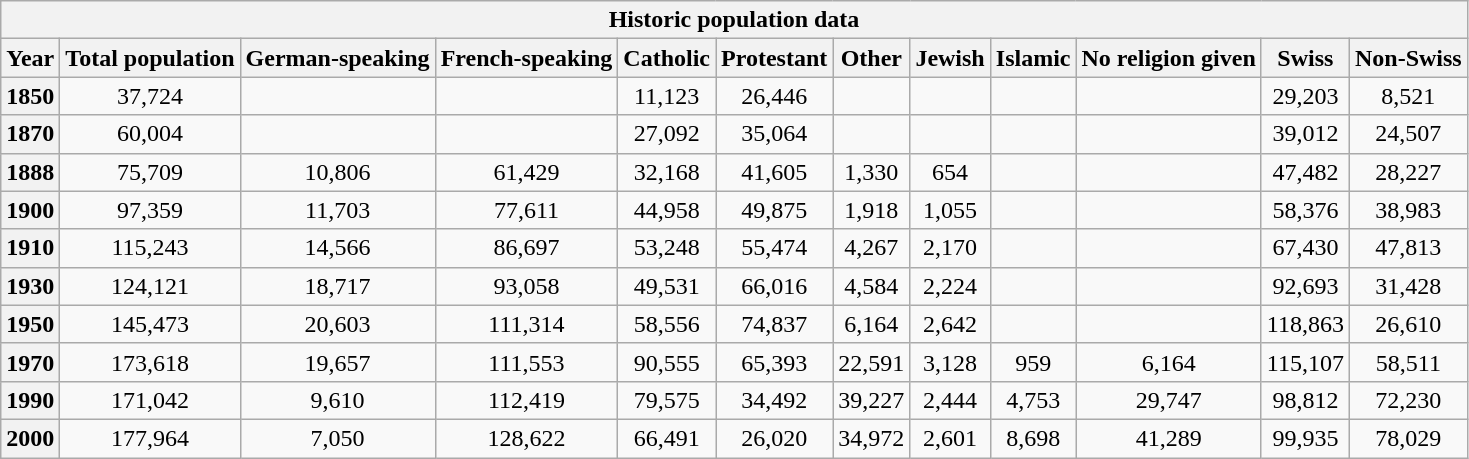<table class="wikitable collapsible collapsed">
<tr>
<th colspan="12">Historic population data</th>
</tr>
<tr>
<th>Year</th>
<th>Total population</th>
<th>German-speaking</th>
<th>French-speaking</th>
<th>Catholic</th>
<th>Protestant</th>
<th>Other</th>
<th>Jewish</th>
<th>Islamic</th>
<th>No religion given</th>
<th>Swiss</th>
<th>Non-Swiss</th>
</tr>
<tr>
<th scope="row">1850</th>
<td style="text-align:center;">37,724</td>
<td style="text-align:center;"></td>
<td style="text-align:center;"></td>
<td style="text-align:center;">11,123</td>
<td style="text-align:center;">26,446</td>
<td style="text-align:center;"></td>
<td style="text-align:center;"></td>
<td style="text-align:center;"></td>
<td style="text-align:center;"></td>
<td style="text-align:center;">29,203</td>
<td style="text-align:center;">8,521</td>
</tr>
<tr>
<th scope="row">1870</th>
<td style="text-align:center;">60,004</td>
<td style="text-align:center;"></td>
<td style="text-align:center;"></td>
<td style="text-align:center;">27,092</td>
<td style="text-align:center;">35,064</td>
<td style="text-align:center;"></td>
<td style="text-align:center;"></td>
<td style="text-align:center;"></td>
<td style="text-align:center;"></td>
<td style="text-align:center;">39,012</td>
<td style="text-align:center;">24,507</td>
</tr>
<tr>
<th scope="row">1888</th>
<td style="text-align:center;">75,709</td>
<td style="text-align:center;">10,806</td>
<td style="text-align:center;">61,429</td>
<td style="text-align:center;">32,168</td>
<td style="text-align:center;">41,605</td>
<td style="text-align:center;">1,330</td>
<td style="text-align:center;">654</td>
<td style="text-align:center;"></td>
<td style="text-align:center;"></td>
<td style="text-align:center;">47,482</td>
<td style="text-align:center;">28,227</td>
</tr>
<tr>
<th scope="row">1900</th>
<td style="text-align:center;">97,359</td>
<td style="text-align:center;">11,703</td>
<td style="text-align:center;">77,611</td>
<td style="text-align:center;">44,958</td>
<td style="text-align:center;">49,875</td>
<td style="text-align:center;">1,918</td>
<td style="text-align:center;">1,055</td>
<td style="text-align:center;"></td>
<td style="text-align:center;"></td>
<td style="text-align:center;">58,376</td>
<td style="text-align:center;">38,983</td>
</tr>
<tr>
<th scope="row">1910</th>
<td style="text-align:center;">115,243</td>
<td style="text-align:center;">14,566</td>
<td style="text-align:center;">86,697</td>
<td style="text-align:center;">53,248</td>
<td style="text-align:center;">55,474</td>
<td style="text-align:center;">4,267</td>
<td style="text-align:center;">2,170</td>
<td style="text-align:center;"></td>
<td style="text-align:center;"></td>
<td style="text-align:center;">67,430</td>
<td style="text-align:center;">47,813</td>
</tr>
<tr>
<th scope="row">1930</th>
<td style="text-align:center;">124,121</td>
<td style="text-align:center;">18,717</td>
<td style="text-align:center;">93,058</td>
<td style="text-align:center;">49,531</td>
<td style="text-align:center;">66,016</td>
<td style="text-align:center;">4,584</td>
<td style="text-align:center;">2,224</td>
<td style="text-align:center;"></td>
<td style="text-align:center;"></td>
<td style="text-align:center;">92,693</td>
<td style="text-align:center;">31,428</td>
</tr>
<tr>
<th scope="row">1950</th>
<td style="text-align:center;">145,473</td>
<td style="text-align:center;">20,603</td>
<td style="text-align:center;">111,314</td>
<td style="text-align:center;">58,556</td>
<td style="text-align:center;">74,837</td>
<td style="text-align:center;">6,164</td>
<td style="text-align:center;">2,642</td>
<td style="text-align:center;"></td>
<td style="text-align:center;"></td>
<td style="text-align:center;">118,863</td>
<td style="text-align:center;">26,610</td>
</tr>
<tr>
<th scope="row">1970</th>
<td style="text-align:center;">173,618</td>
<td style="text-align:center;">19,657</td>
<td style="text-align:center;">111,553</td>
<td style="text-align:center;">90,555</td>
<td style="text-align:center;">65,393</td>
<td style="text-align:center;">22,591</td>
<td style="text-align:center;">3,128</td>
<td style="text-align:center;">959</td>
<td style="text-align:center;">6,164</td>
<td style="text-align:center;">115,107</td>
<td style="text-align:center;">58,511</td>
</tr>
<tr>
<th scope="row">1990</th>
<td style="text-align:center;">171,042</td>
<td style="text-align:center;">9,610</td>
<td style="text-align:center;">112,419</td>
<td style="text-align:center;">79,575</td>
<td style="text-align:center;">34,492</td>
<td style="text-align:center;">39,227</td>
<td style="text-align:center;">2,444</td>
<td style="text-align:center;">4,753</td>
<td style="text-align:center;">29,747</td>
<td style="text-align:center;">98,812</td>
<td style="text-align:center;">72,230</td>
</tr>
<tr>
<th scope="row">2000</th>
<td style="text-align:center;">177,964</td>
<td style="text-align:center;">7,050</td>
<td style="text-align:center;">128,622</td>
<td style="text-align:center;">66,491</td>
<td style="text-align:center;">26,020</td>
<td style="text-align:center;">34,972</td>
<td style="text-align:center;">2,601</td>
<td style="text-align:center;">8,698</td>
<td style="text-align:center;">41,289</td>
<td style="text-align:center;">99,935</td>
<td style="text-align:center;">78,029</td>
</tr>
</table>
